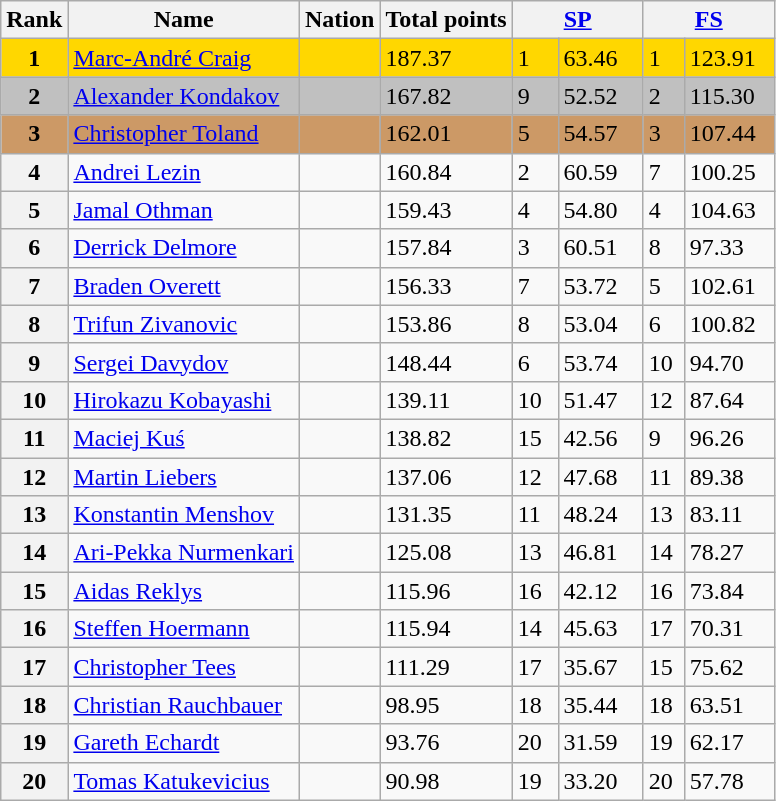<table class="wikitable">
<tr>
<th>Rank</th>
<th>Name</th>
<th>Nation</th>
<th>Total points</th>
<th colspan="2" width="80px"><a href='#'>SP</a></th>
<th colspan="2" width="80px"><a href='#'>FS</a></th>
</tr>
<tr bgcolor="gold">
<td align="center"><strong>1</strong></td>
<td><a href='#'>Marc-André Craig</a></td>
<td></td>
<td>187.37</td>
<td>1</td>
<td>63.46</td>
<td>1</td>
<td>123.91</td>
</tr>
<tr bgcolor="silver">
<td align="center"><strong>2</strong></td>
<td><a href='#'>Alexander Kondakov</a></td>
<td></td>
<td>167.82</td>
<td>9</td>
<td>52.52</td>
<td>2</td>
<td>115.30</td>
</tr>
<tr bgcolor="cc9966">
<td align="center"><strong>3</strong></td>
<td><a href='#'>Christopher Toland</a></td>
<td></td>
<td>162.01</td>
<td>5</td>
<td>54.57</td>
<td>3</td>
<td>107.44</td>
</tr>
<tr>
<th>4</th>
<td><a href='#'>Andrei Lezin</a></td>
<td></td>
<td>160.84</td>
<td>2</td>
<td>60.59</td>
<td>7</td>
<td>100.25</td>
</tr>
<tr>
<th>5</th>
<td><a href='#'>Jamal Othman</a></td>
<td></td>
<td>159.43</td>
<td>4</td>
<td>54.80</td>
<td>4</td>
<td>104.63</td>
</tr>
<tr>
<th>6</th>
<td><a href='#'>Derrick Delmore</a></td>
<td></td>
<td>157.84</td>
<td>3</td>
<td>60.51</td>
<td>8</td>
<td>97.33</td>
</tr>
<tr>
<th>7</th>
<td><a href='#'>Braden Overett</a></td>
<td></td>
<td>156.33</td>
<td>7</td>
<td>53.72</td>
<td>5</td>
<td>102.61</td>
</tr>
<tr>
<th>8</th>
<td><a href='#'>Trifun Zivanovic</a></td>
<td></td>
<td>153.86</td>
<td>8</td>
<td>53.04</td>
<td>6</td>
<td>100.82</td>
</tr>
<tr>
<th>9</th>
<td><a href='#'>Sergei Davydov</a></td>
<td></td>
<td>148.44</td>
<td>6</td>
<td>53.74</td>
<td>10</td>
<td>94.70</td>
</tr>
<tr>
<th>10</th>
<td><a href='#'>Hirokazu Kobayashi</a></td>
<td></td>
<td>139.11</td>
<td>10</td>
<td>51.47</td>
<td>12</td>
<td>87.64</td>
</tr>
<tr>
<th>11</th>
<td><a href='#'>Maciej Kuś</a></td>
<td></td>
<td>138.82</td>
<td>15</td>
<td>42.56</td>
<td>9</td>
<td>96.26</td>
</tr>
<tr>
<th>12</th>
<td><a href='#'>Martin Liebers</a></td>
<td></td>
<td>137.06</td>
<td>12</td>
<td>47.68</td>
<td>11</td>
<td>89.38</td>
</tr>
<tr>
<th>13</th>
<td><a href='#'>Konstantin Menshov</a></td>
<td></td>
<td>131.35</td>
<td>11</td>
<td>48.24</td>
<td>13</td>
<td>83.11</td>
</tr>
<tr>
<th>14</th>
<td><a href='#'>Ari-Pekka Nurmenkari</a></td>
<td></td>
<td>125.08</td>
<td>13</td>
<td>46.81</td>
<td>14</td>
<td>78.27</td>
</tr>
<tr>
<th>15</th>
<td><a href='#'>Aidas Reklys</a></td>
<td></td>
<td>115.96</td>
<td>16</td>
<td>42.12</td>
<td>16</td>
<td>73.84</td>
</tr>
<tr>
<th>16</th>
<td><a href='#'>Steffen Hoermann</a></td>
<td></td>
<td>115.94</td>
<td>14</td>
<td>45.63</td>
<td>17</td>
<td>70.31</td>
</tr>
<tr>
<th>17</th>
<td><a href='#'>Christopher Tees</a></td>
<td></td>
<td>111.29</td>
<td>17</td>
<td>35.67</td>
<td>15</td>
<td>75.62</td>
</tr>
<tr>
<th>18</th>
<td><a href='#'>Christian Rauchbauer</a></td>
<td></td>
<td>98.95</td>
<td>18</td>
<td>35.44</td>
<td>18</td>
<td>63.51</td>
</tr>
<tr>
<th>19</th>
<td><a href='#'>Gareth Echardt</a></td>
<td></td>
<td>93.76</td>
<td>20</td>
<td>31.59</td>
<td>19</td>
<td>62.17</td>
</tr>
<tr>
<th>20</th>
<td><a href='#'>Tomas Katukevicius</a></td>
<td></td>
<td>90.98</td>
<td>19</td>
<td>33.20</td>
<td>20</td>
<td>57.78</td>
</tr>
</table>
